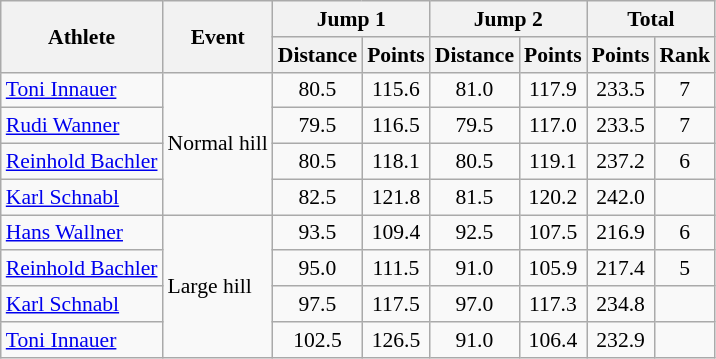<table class="wikitable" style="font-size:90%">
<tr>
<th rowspan="2">Athlete</th>
<th rowspan="2">Event</th>
<th colspan="2">Jump 1</th>
<th colspan="2">Jump 2</th>
<th colspan="2">Total</th>
</tr>
<tr>
<th>Distance</th>
<th>Points</th>
<th>Distance</th>
<th>Points</th>
<th>Points</th>
<th>Rank</th>
</tr>
<tr>
<td><a href='#'>Toni Innauer</a></td>
<td rowspan="4">Normal hill</td>
<td align="center">80.5</td>
<td align="center">115.6</td>
<td align="center">81.0</td>
<td align="center">117.9</td>
<td align="center">233.5</td>
<td align="center">7</td>
</tr>
<tr>
<td><a href='#'>Rudi Wanner</a></td>
<td align="center">79.5</td>
<td align="center">116.5</td>
<td align="center">79.5</td>
<td align="center">117.0</td>
<td align="center">233.5</td>
<td align="center">7</td>
</tr>
<tr>
<td><a href='#'>Reinhold Bachler</a></td>
<td align="center">80.5</td>
<td align="center">118.1</td>
<td align="center">80.5</td>
<td align="center">119.1</td>
<td align="center">237.2</td>
<td align="center">6</td>
</tr>
<tr>
<td><a href='#'>Karl Schnabl</a></td>
<td align="center">82.5</td>
<td align="center">121.8</td>
<td align="center">81.5</td>
<td align="center">120.2</td>
<td align="center">242.0</td>
<td align="center"></td>
</tr>
<tr>
<td><a href='#'>Hans Wallner</a></td>
<td rowspan="4">Large hill</td>
<td align="center">93.5</td>
<td align="center">109.4</td>
<td align="center">92.5</td>
<td align="center">107.5</td>
<td align="center">216.9</td>
<td align="center">6</td>
</tr>
<tr>
<td><a href='#'>Reinhold Bachler</a></td>
<td align="center">95.0</td>
<td align="center">111.5</td>
<td align="center">91.0</td>
<td align="center">105.9</td>
<td align="center">217.4</td>
<td align="center">5</td>
</tr>
<tr>
<td><a href='#'>Karl Schnabl</a></td>
<td align="center">97.5</td>
<td align="center">117.5</td>
<td align="center">97.0</td>
<td align="center">117.3</td>
<td align="center">234.8</td>
<td align="center"></td>
</tr>
<tr>
<td><a href='#'>Toni Innauer</a></td>
<td align="center">102.5</td>
<td align="center">126.5</td>
<td align="center">91.0</td>
<td align="center">106.4</td>
<td align="center">232.9</td>
<td align="center"></td>
</tr>
</table>
